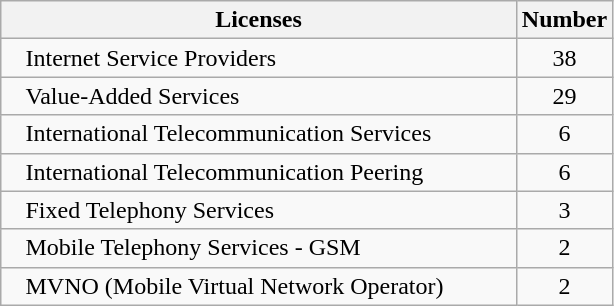<table class="wikitable" style="margin:1em;">
<tr>
<th scope="col">Licenses</th>
<th scope="col">Number</th>
</tr>
<tr>
<td style="padding:0 3em 0 1em;">Internet Service Providers</td>
<td style="text-align: center;">38</td>
</tr>
<tr>
<td style="padding:0 3em 0 1em;">Value-Added Services</td>
<td style="text-align: center;">29</td>
</tr>
<tr>
<td style="padding:0 3em 0 1em;">International Telecommunication Services</td>
<td style="text-align: center;">6</td>
</tr>
<tr>
<td style="padding:0 3em 0 1em;">International Telecommunication Peering</td>
<td style="text-align: center;">6</td>
</tr>
<tr>
<td style="padding:0 3em 0 1em;">Fixed Telephony Services</td>
<td style="text-align: center;">3</td>
</tr>
<tr>
<td style="padding:0 3em 0 1em;">Mobile Telephony Services - GSM</td>
<td style="text-align: center;">2</td>
</tr>
<tr>
<td style="padding:0 3em 0 1em;">MVNO (Mobile Virtual Network Operator)</td>
<td style="text-align: center;">2</td>
</tr>
</table>
